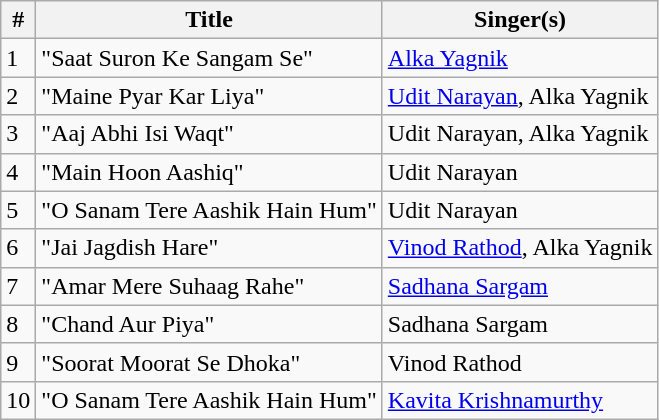<table class="wikitable">
<tr>
<th>#</th>
<th>Title</th>
<th>Singer(s)</th>
</tr>
<tr>
<td>1</td>
<td>"Saat Suron Ke Sangam Se"</td>
<td><a href='#'>Alka Yagnik</a></td>
</tr>
<tr>
<td>2</td>
<td>"Maine Pyar Kar Liya"</td>
<td><a href='#'>Udit Narayan</a>, Alka Yagnik</td>
</tr>
<tr>
<td>3</td>
<td>"Aaj Abhi Isi Waqt"</td>
<td>Udit Narayan, Alka Yagnik</td>
</tr>
<tr>
<td>4</td>
<td>"Main Hoon Aashiq"</td>
<td>Udit Narayan</td>
</tr>
<tr>
<td>5</td>
<td>"O Sanam Tere Aashik Hain Hum"</td>
<td>Udit Narayan</td>
</tr>
<tr>
<td>6</td>
<td>"Jai Jagdish Hare"</td>
<td><a href='#'>Vinod Rathod</a>, Alka Yagnik</td>
</tr>
<tr>
<td>7</td>
<td>"Amar Mere Suhaag Rahe"</td>
<td><a href='#'>Sadhana Sargam</a></td>
</tr>
<tr>
<td>8</td>
<td>"Chand Aur Piya"</td>
<td>Sadhana Sargam</td>
</tr>
<tr>
<td>9</td>
<td>"Soorat Moorat Se Dhoka"</td>
<td>Vinod Rathod</td>
</tr>
<tr>
<td>10</td>
<td>"O Sanam Tere Aashik Hain Hum"</td>
<td><a href='#'>Kavita Krishnamurthy</a></td>
</tr>
</table>
